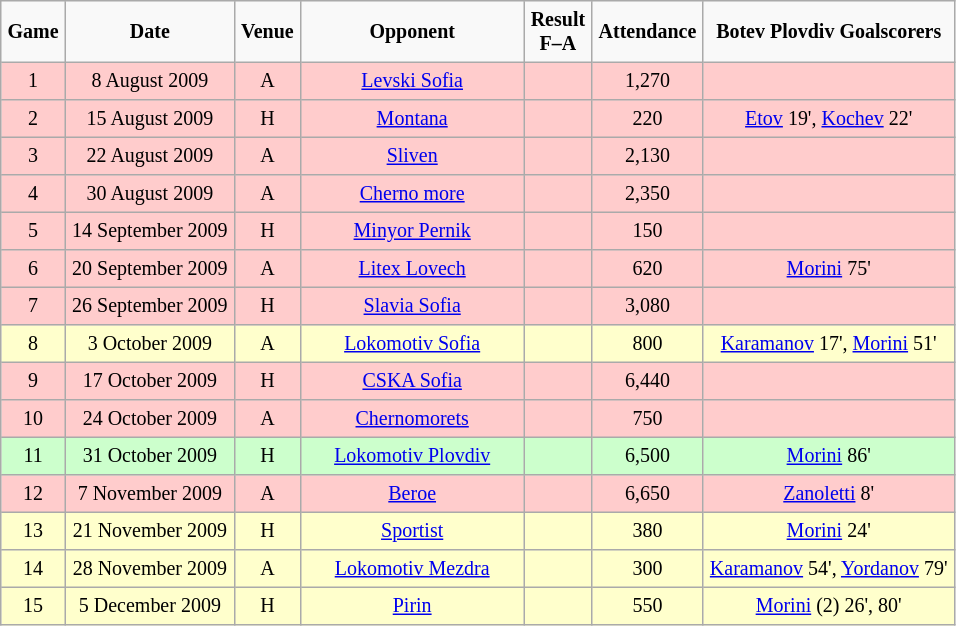<table border="2" cellpadding="4" cellspacing="0" style="text-align:center; background: #f9f9f9; border: 1px #aaa solid; border-collapse: collapse; font-size: smaller;">
<tr>
<th>Game</th>
<th>Date</th>
<th>Venue</th>
<th width="140px">Opponent</th>
<th>Result<br>F–A</th>
<th>Attendance</th>
<th>Botev Plovdiv Goalscorers</th>
</tr>
<tr bgcolor="#FFCCCC">
<td>1</td>
<td>8 August 2009</td>
<td>A</td>
<td><a href='#'>Levski Sofia</a></td>
<td></td>
<td>1,270</td>
<td></td>
</tr>
<tr bgcolor="#FFCCCC">
<td>2</td>
<td>15 August 2009</td>
<td>H</td>
<td><a href='#'>Montana</a></td>
<td></td>
<td>220</td>
<td><a href='#'>Etov</a> 19', <a href='#'>Kochev</a> 22'</td>
</tr>
<tr bgcolor="#FFCCCC">
<td>3</td>
<td>22 August 2009</td>
<td>A</td>
<td><a href='#'>Sliven</a></td>
<td></td>
<td>2,130</td>
<td></td>
</tr>
<tr bgcolor="#FFCCCC">
<td>4</td>
<td>30 August 2009</td>
<td>A</td>
<td><a href='#'>Cherno more</a></td>
<td></td>
<td>2,350</td>
<td></td>
</tr>
<tr bgcolor="#FFCCCC">
<td>5</td>
<td>14 September 2009</td>
<td>H</td>
<td><a href='#'>Minyor Pernik</a></td>
<td></td>
<td>150</td>
<td></td>
</tr>
<tr bgcolor="#FFCCCC">
<td>6</td>
<td>20 September 2009</td>
<td>A</td>
<td><a href='#'>Litex Lovech</a></td>
<td></td>
<td>620</td>
<td><a href='#'>Morini</a> 75'</td>
</tr>
<tr bgcolor="#FFCCCC">
<td>7</td>
<td>26 September 2009</td>
<td>H</td>
<td><a href='#'>Slavia Sofia</a></td>
<td></td>
<td>3,080</td>
<td></td>
</tr>
<tr bgcolor="#FFFFCC">
<td>8</td>
<td>3 October 2009</td>
<td>A</td>
<td><a href='#'>Lokomotiv Sofia</a></td>
<td></td>
<td>800</td>
<td><a href='#'>Karamanov</a> 17', <a href='#'>Morini</a> 51'</td>
</tr>
<tr bgcolor="#FFCCCC">
<td>9</td>
<td>17 October 2009</td>
<td>H</td>
<td><a href='#'>CSKA Sofia</a></td>
<td></td>
<td>6,440</td>
<td></td>
</tr>
<tr bgcolor="#FFCCCC">
<td>10</td>
<td>24 October 2009</td>
<td>A</td>
<td><a href='#'>Chernomorets</a></td>
<td></td>
<td>750</td>
<td></td>
</tr>
<tr bgcolor="#CCFFCC">
<td>11</td>
<td>31 October 2009</td>
<td>H</td>
<td><a href='#'>Lokomotiv Plovdiv</a></td>
<td></td>
<td>6,500</td>
<td><a href='#'>Morini</a> 86'</td>
</tr>
<tr bgcolor="#FFCCCC">
<td>12</td>
<td>7 November 2009</td>
<td>A</td>
<td><a href='#'>Beroe</a></td>
<td></td>
<td>6,650</td>
<td><a href='#'>Zanoletti</a> 8'</td>
</tr>
<tr bgcolor="#FFFFCC">
<td>13</td>
<td>21 November 2009</td>
<td>H</td>
<td><a href='#'>Sportist</a></td>
<td></td>
<td>380</td>
<td><a href='#'>Morini</a> 24'</td>
</tr>
<tr bgcolor="#FFFFCC">
<td>14</td>
<td>28 November 2009</td>
<td>A</td>
<td><a href='#'>Lokomotiv Mezdra</a></td>
<td></td>
<td>300</td>
<td><a href='#'>Karamanov</a> 54', <a href='#'>Yordanov</a> 79'</td>
</tr>
<tr bgcolor="#FFFFCC">
<td>15</td>
<td>5 December 2009</td>
<td>H</td>
<td><a href='#'>Pirin</a></td>
<td></td>
<td>550</td>
<td><a href='#'>Morini</a> (2) 26', 80'</td>
</tr>
</table>
